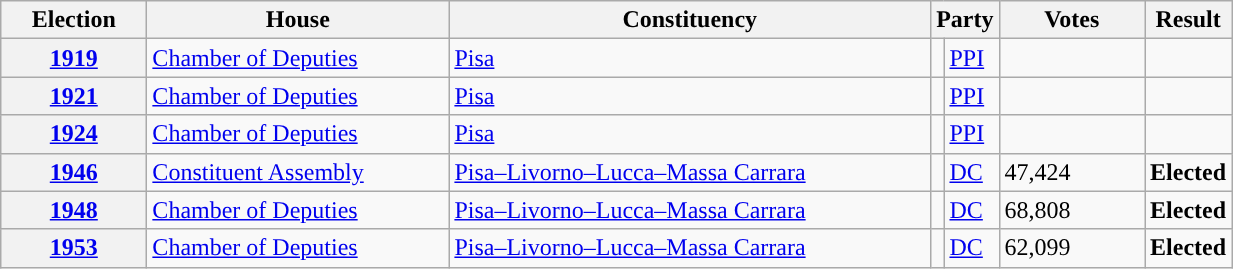<table class=wikitable style="width:65%; border:1px #AAAAFF solid">
<tr>
<th width=12%>Election</th>
<th width=25%>House</th>
<th width=40%>Constituency</th>
<th width=5% colspan="2">Party</th>
<th width=12%>Votes</th>
<th width=12%>Result</th>
</tr>
<tr>
<th><a href='#'>1919</a></th>
<td><a href='#'>Chamber of Deputies</a></td>
<td><a href='#'>Pisa</a></td>
<td></td>
<td><a href='#'>PPI</a></td>
<td></td>
<td></td>
</tr>
<tr>
<th><a href='#'>1921</a></th>
<td><a href='#'>Chamber of Deputies</a></td>
<td><a href='#'>Pisa</a></td>
<td></td>
<td><a href='#'>PPI</a></td>
<td></td>
<td></td>
</tr>
<tr>
<th><a href='#'>1924</a></th>
<td><a href='#'>Chamber of Deputies</a></td>
<td><a href='#'>Pisa</a></td>
<td></td>
<td><a href='#'>PPI</a></td>
<td></td>
<td></td>
</tr>
<tr>
<th><a href='#'>1946</a></th>
<td><a href='#'>Constituent Assembly</a></td>
<td><a href='#'>Pisa–Livorno–Lucca–Massa Carrara</a></td>
<td></td>
<td><a href='#'>DC</a></td>
<td>47,424</td>
<td> <strong>Elected</strong></td>
</tr>
<tr>
<th><a href='#'>1948</a></th>
<td><a href='#'>Chamber of Deputies</a></td>
<td><a href='#'>Pisa–Livorno–Lucca–Massa Carrara</a></td>
<td></td>
<td><a href='#'>DC</a></td>
<td>68,808</td>
<td> <strong>Elected</strong></td>
</tr>
<tr>
<th><a href='#'>1953</a></th>
<td><a href='#'>Chamber of Deputies</a></td>
<td><a href='#'>Pisa–Livorno–Lucca–Massa Carrara</a></td>
<td></td>
<td><a href='#'>DC</a></td>
<td>62,099</td>
<td> <strong>Elected</strong></td>
</tr>
</table>
